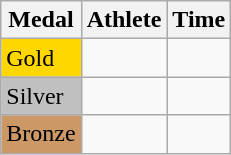<table class="wikitable">
<tr>
<th>Medal</th>
<th>Athlete</th>
<th>Time</th>
</tr>
<tr>
<td bgcolor="gold">Gold</td>
<td></td>
<td></td>
</tr>
<tr>
<td bgcolor="silver">Silver</td>
<td></td>
<td></td>
</tr>
<tr>
<td bgcolor="CC9966">Bronze</td>
<td></td>
<td></td>
</tr>
</table>
